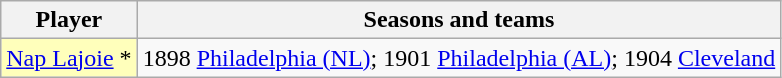<table class="wikitable">
<tr>
<th>Player</th>
<th>Seasons and teams</th>
</tr>
<tr>
<td style="background-color:#ffffbb"><a href='#'>Nap Lajoie</a> *</td>
<td>1898 <a href='#'>Philadelphia (NL)</a>; 1901 <a href='#'>Philadelphia (AL)</a>; 1904 <a href='#'>Cleveland</a></td>
</tr>
</table>
